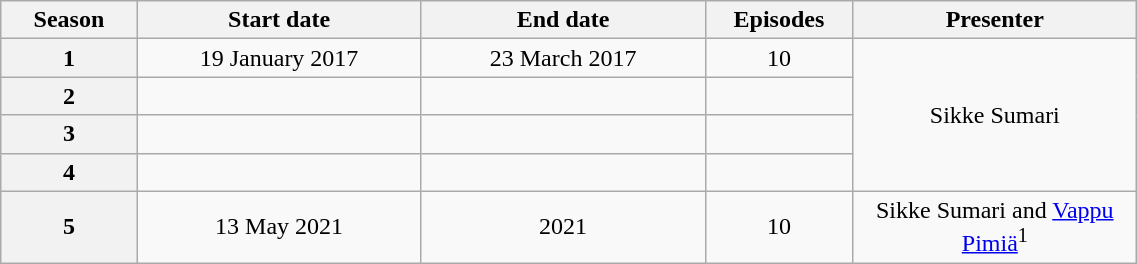<table class="wikitable" style="text-align:center; width:60%;">
<tr>
<th style="width:12%;">Season</th>
<th style="width:25%;">Start date</th>
<th style="width:25%;">End date</th>
<th style="width:13%;">Episodes</th>
<th style="width:25%;">Presenter</th>
</tr>
<tr>
<th>1</th>
<td>19 January 2017</td>
<td>23 March 2017</td>
<td>10</td>
<td Rowspan="4">Sikke Sumari</td>
</tr>
<tr>
<th>2</th>
<td></td>
<td></td>
<td></td>
</tr>
<tr>
<th>3</th>
<td></td>
<td></td>
<td></td>
</tr>
<tr>
<th>4</th>
<td></td>
<td></td>
<td></td>
</tr>
<tr>
<th>5</th>
<td>13 May 2021</td>
<td>2021</td>
<td>10</td>
<td>Sikke Sumari and <a href='#'>Vappu Pimiä</a><sup>1</sup></td>
</tr>
</table>
